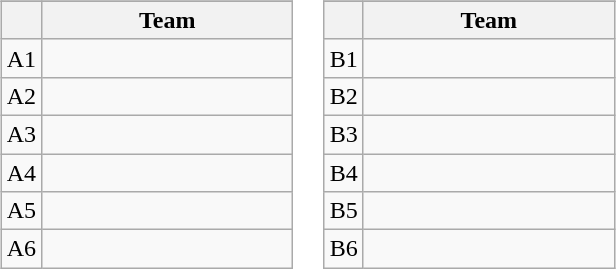<table>
<tr valign=top>
<td width=50%><br><table class="wikitable">
<tr>
</tr>
<tr>
<th></th>
<th width=160>Team</th>
</tr>
<tr>
<td align=center>A1</td>
<td></td>
</tr>
<tr>
<td align=center>A2</td>
<td></td>
</tr>
<tr>
<td align=center>A3</td>
<td></td>
</tr>
<tr>
<td align=center>A4</td>
<td></td>
</tr>
<tr>
<td align=center>A5</td>
<td></td>
</tr>
<tr>
<td align=center>A6</td>
<td></td>
</tr>
</table>
</td>
<td width=50%><br><table class="wikitable">
<tr>
</tr>
<tr>
<th></th>
<th width=160>Team</th>
</tr>
<tr>
<td align=center>B1</td>
<td></td>
</tr>
<tr>
<td align=center>B2</td>
<td></td>
</tr>
<tr>
<td align=center>B3</td>
<td></td>
</tr>
<tr>
<td align=center>B4</td>
<td></td>
</tr>
<tr>
<td align=center>B5</td>
<td></td>
</tr>
<tr>
<td align=center>B6</td>
<td></td>
</tr>
</table>
</td>
</tr>
</table>
